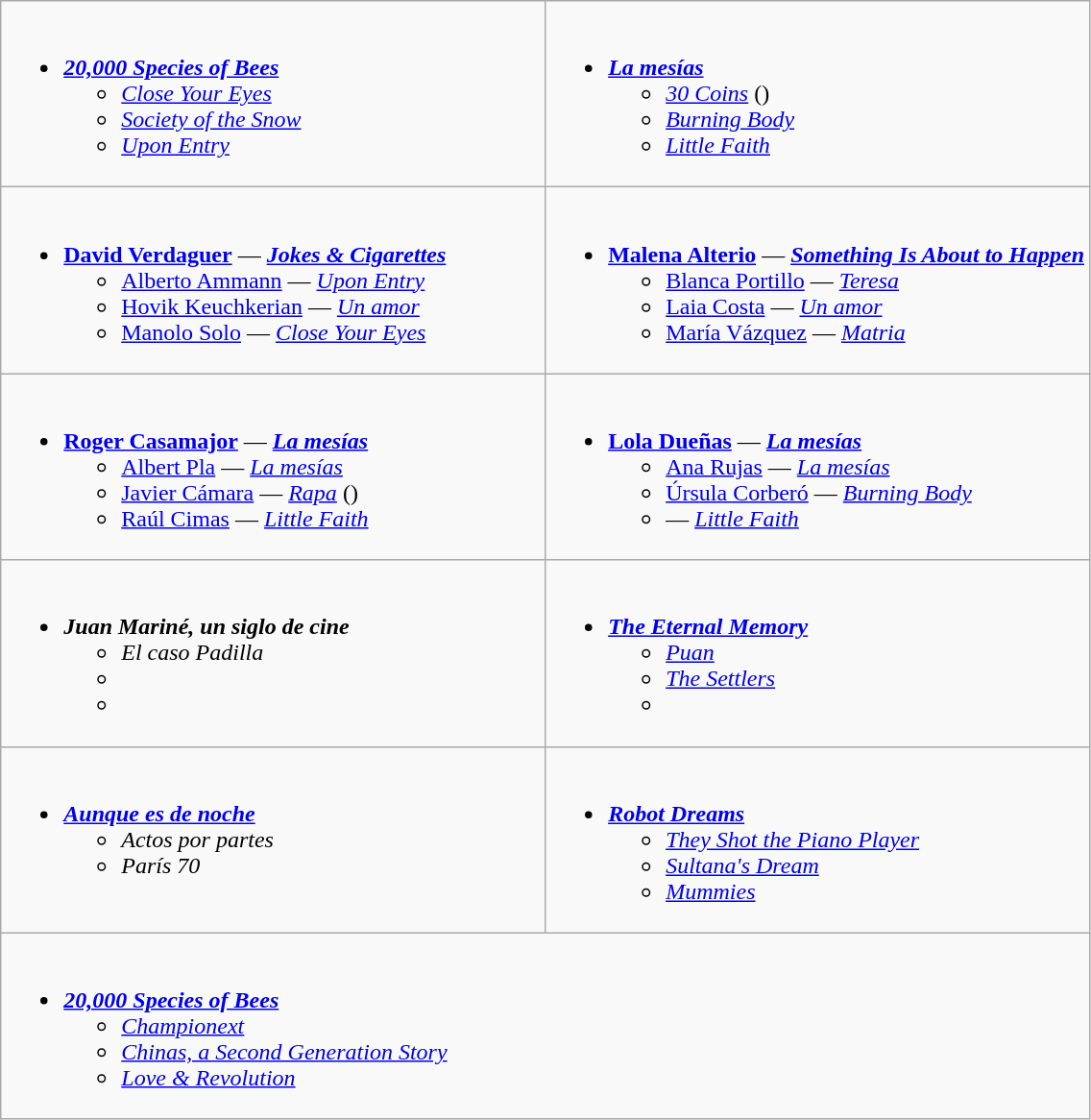<table class=wikitable style="width="100%">
<tr>
<td style="vertical-align:top;" width="50%"><br><ul><li><strong><em><a href='#'>20,000 Species of Bees</a></em></strong><ul><li><em><a href='#'>Close Your Eyes</a></em></li><li><em><a href='#'>Society of the Snow</a></em></li><li><em><a href='#'>Upon Entry</a></em></li></ul></li></ul></td>
<td style="vertical-align:top;" width="50%"><br><ul><li><strong><em><a href='#'>La mesías</a></em></strong><ul><li><em><a href='#'>30 Coins</a></em> ()</li><li><em><a href='#'>Burning Body</a></em></li><li><em><a href='#'>Little Faith</a></em></li></ul></li></ul></td>
</tr>
<tr>
<td style="vertical-align:top;" width="50%"><br><ul><li><strong><a href='#'>David Verdaguer</a></strong> — <strong><em><a href='#'>Jokes & Cigarettes</a></em></strong><ul><li><a href='#'>Alberto Ammann</a> — <em><a href='#'>Upon Entry</a></em></li><li><a href='#'>Hovik Keuchkerian</a> — <em><a href='#'>Un amor</a></em></li><li><a href='#'>Manolo Solo</a> — <em><a href='#'>Close Your Eyes</a></em></li></ul></li></ul></td>
<td style="vertical-align:top;" width="50%"><br><ul><li><strong><a href='#'>Malena Alterio</a></strong> — <strong><em><a href='#'>Something Is About to Happen</a></em></strong><ul><li><a href='#'>Blanca Portillo</a> — <em><a href='#'>Teresa</a></em></li><li><a href='#'>Laia Costa</a> — <em><a href='#'>Un amor</a></em></li><li><a href='#'>María Vázquez</a> — <em><a href='#'>Matria</a></em></li></ul></li></ul></td>
</tr>
<tr>
<td style="vertical-align:top;" width="50%"><br><ul><li><strong><a href='#'>Roger Casamajor</a></strong> — <strong><em><a href='#'>La mesías</a></em></strong><ul><li><a href='#'>Albert Pla</a> — <em><a href='#'>La mesías</a></em></li><li><a href='#'>Javier Cámara</a> — <em><a href='#'>Rapa</a></em> ()</li><li><a href='#'>Raúl Cimas</a> — <em><a href='#'>Little Faith</a></em></li></ul></li></ul></td>
<td style="vertical-align:top;" width="50%"><br><ul><li><strong><a href='#'>Lola Dueñas</a></strong> — <strong><em><a href='#'>La mesías</a></em></strong><ul><li><a href='#'>Ana Rujas</a> — <em><a href='#'>La mesías</a></em></li><li><a href='#'>Úrsula Corberó</a> — <em><a href='#'>Burning Body</a></em></li><li> — <em><a href='#'>Little Faith</a></em></li></ul></li></ul></td>
</tr>
<tr>
<td style="vertical-align:top;" width="50%"><br><ul><li><strong><em>Juan Mariné, un siglo de cine</em></strong><ul><li><em>El caso Padilla</em></li><li><em></em></li><li><em></em></li></ul></li></ul></td>
<td style="vertical-align:top;" width="50%"><br><ul><li><strong><em><a href='#'>The Eternal Memory</a></em></strong><ul><li><em><a href='#'>Puan</a></em></li><li><em><a href='#'>The Settlers</a></em></li><li><em></em></li></ul></li></ul></td>
</tr>
<tr>
<td style="vertical-align:top;" width="50%"><br><ul><li><strong><em><a href='#'>Aunque es de noche</a></em></strong><ul><li><em>Actos por partes</em></li><li><em>París 70</em></li></ul></li></ul></td>
<td style="vertical-align:top;" width="50%"><br><ul><li><strong><em><a href='#'>Robot Dreams</a></em></strong><ul><li><em><a href='#'>They Shot the Piano Player</a></em></li><li><em><a href='#'>Sultana's Dream</a></em></li><li><em><a href='#'>Mummies</a></em></li></ul></li></ul></td>
</tr>
<tr>
<td colspan = "2" style="vertical-align:top;" width="50%"><br><ul><li><strong><em><a href='#'>20,000 Species of Bees</a></em></strong><ul><li><em><a href='#'>Championext</a></em></li><li><em><a href='#'>Chinas, a Second Generation Story</a></em></li><li><em><a href='#'>Love & Revolution</a></em></li></ul></li></ul></td>
</tr>
</table>
